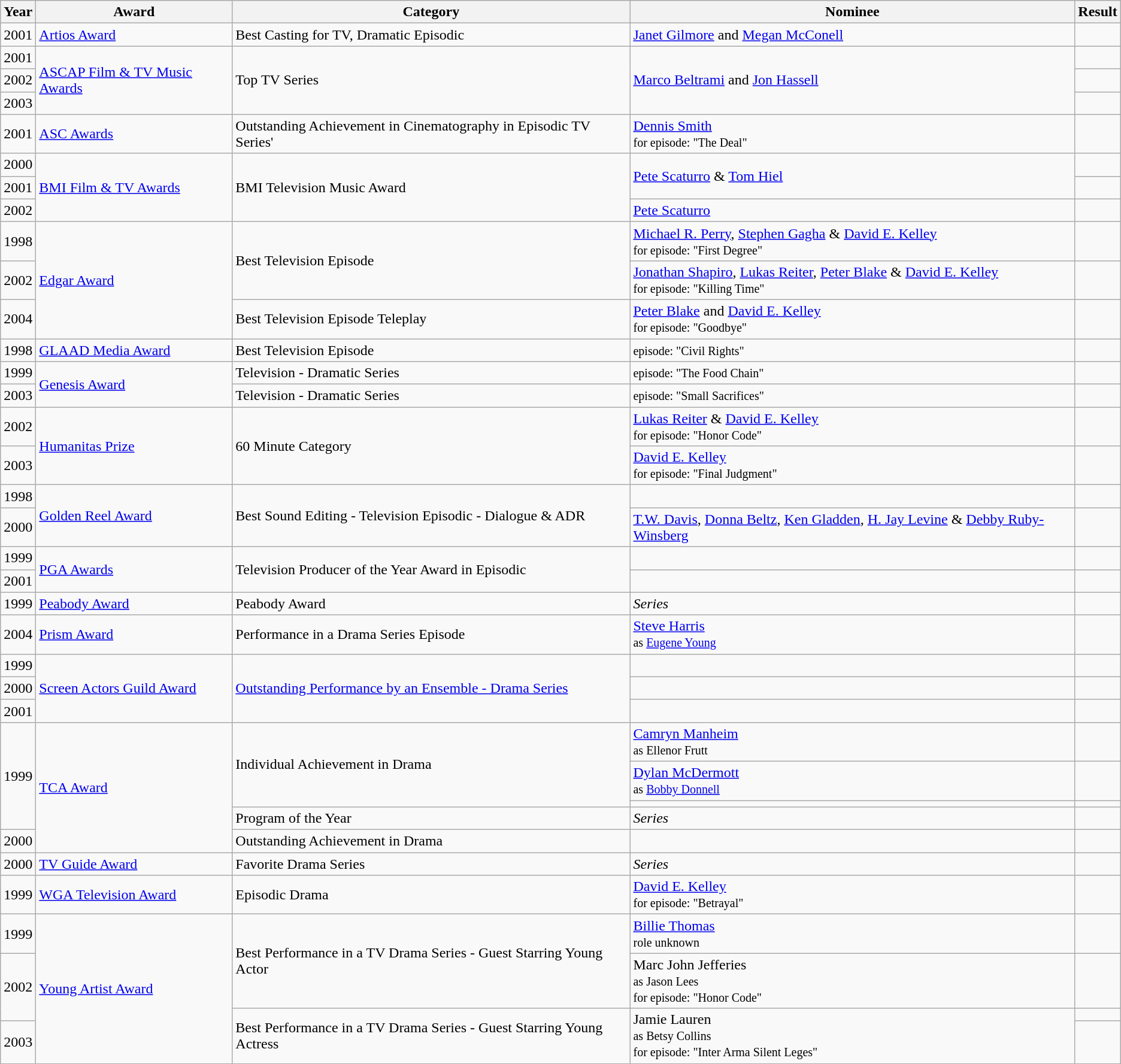<table class="wikitable">
<tr>
<th>Year</th>
<th>Award</th>
<th>Category</th>
<th>Nominee</th>
<th>Result</th>
</tr>
<tr>
<td>2001</td>
<td><a href='#'>Artios Award</a></td>
<td>Best Casting for TV, Dramatic Episodic<br></td>
<td><a href='#'>Janet Gilmore</a> and <a href='#'>Megan McConell</a></td>
<td></td>
</tr>
<tr>
<td>2001</td>
<td rowspan="3"><a href='#'>ASCAP Film & TV Music Awards</a></td>
<td rowspan="3">Top TV Series</td>
<td rowspan="3"><a href='#'>Marco Beltrami</a> and <a href='#'>Jon Hassell</a></td>
<td></td>
</tr>
<tr>
<td>2002</td>
<td></td>
</tr>
<tr>
<td>2003</td>
<td></td>
</tr>
<tr>
<td>2001</td>
<td><a href='#'>ASC Awards</a></td>
<td>Outstanding Achievement in Cinematography in Episodic TV Series'</td>
<td><a href='#'>Dennis Smith</a><br><small>for episode: "The Deal"</small></td>
<td></td>
</tr>
<tr>
<td>2000</td>
<td rowspan="3"><a href='#'>BMI Film & TV Awards</a></td>
<td rowspan="3">BMI Television Music Award</td>
<td rowspan="2"><a href='#'>Pete Scaturro</a> & <a href='#'>Tom Hiel</a></td>
<td></td>
</tr>
<tr>
<td>2001</td>
<td></td>
</tr>
<tr>
<td>2002</td>
<td><a href='#'>Pete Scaturro</a></td>
<td></td>
</tr>
<tr>
<td>1998</td>
<td rowspan="3"><a href='#'>Edgar Award</a></td>
<td rowspan="2">Best Television Episode</td>
<td><a href='#'>Michael R. Perry</a>, <a href='#'>Stephen Gagha</a> & <a href='#'>David E. Kelley</a><br><small>for episode: "First Degree"</small></td>
<td></td>
</tr>
<tr>
<td>2002</td>
<td><a href='#'>Jonathan Shapiro</a>, <a href='#'>Lukas Reiter</a>, <a href='#'>Peter Blake</a> & <a href='#'>David E. Kelley</a><br><small>for episode: "Killing Time"</small></td>
<td></td>
</tr>
<tr>
<td>2004</td>
<td>Best Television Episode Teleplay</td>
<td><a href='#'>Peter Blake</a> and <a href='#'>David E. Kelley</a><br><small>for episode: "Goodbye"</small></td>
<td></td>
</tr>
<tr>
<td>1998</td>
<td><a href='#'>GLAAD Media Award</a></td>
<td>Best Television Episode</td>
<td><small>episode: "Civil Rights"</small></td>
<td></td>
</tr>
<tr>
<td>1999</td>
<td rowspan="2"><a href='#'>Genesis Award</a></td>
<td>Television - Dramatic Series</td>
<td><small>episode: "The Food Chain"</small></td>
<td></td>
</tr>
<tr>
<td>2003</td>
<td>Television - Dramatic Series</td>
<td><small>episode: "Small Sacrifices"</small></td>
<td></td>
</tr>
<tr>
<td>2002</td>
<td rowspan="2"><a href='#'>Humanitas Prize</a></td>
<td rowspan="2">60 Minute Category</td>
<td><a href='#'>Lukas Reiter</a> & <a href='#'>David E. Kelley</a><br><small>for episode: "Honor Code"</small></td>
<td></td>
</tr>
<tr>
<td>2003</td>
<td><a href='#'>David E. Kelley</a><br><small>for episode: "Final Judgment"</small></td>
<td></td>
</tr>
<tr>
<td>1998</td>
<td rowspan="2"><a href='#'>Golden Reel Award</a></td>
<td rowspan="2">Best Sound Editing - Television Episodic - Dialogue & ADR</td>
<td></td>
<td></td>
</tr>
<tr>
<td>2000</td>
<td><a href='#'>T.W. Davis</a>, <a href='#'>Donna Beltz</a>, <a href='#'>Ken Gladden</a>, <a href='#'>H. Jay Levine</a> & <a href='#'>Debby Ruby-Winsberg</a></td>
<td></td>
</tr>
<tr>
<td>1999</td>
<td rowspan="2"><a href='#'>PGA Awards</a></td>
<td rowspan="2">Television Producer of the Year Award in Episodic</td>
<td></td>
<td></td>
</tr>
<tr>
<td>2001</td>
<td></td>
<td></td>
</tr>
<tr>
<td>1999</td>
<td><a href='#'>Peabody Award</a></td>
<td>Peabody Award</td>
<td><em>Series</em></td>
<td></td>
</tr>
<tr>
<td>2004</td>
<td><a href='#'>Prism Award</a></td>
<td>Performance in a Drama Series Episode</td>
<td><a href='#'>Steve Harris</a><br><small>as <a href='#'>Eugene Young</a></small></td>
<td></td>
</tr>
<tr>
<td>1999</td>
<td rowspan="3"><a href='#'>Screen Actors Guild Award</a></td>
<td rowspan="3"><a href='#'>Outstanding Performance by an Ensemble - Drama Series</a></td>
<td></td>
<td></td>
</tr>
<tr>
<td>2000</td>
<td></td>
<td></td>
</tr>
<tr>
<td>2001</td>
<td></td>
<td></td>
</tr>
<tr>
<td rowspan="4">1999</td>
<td rowspan="5"><a href='#'>TCA Award</a></td>
<td rowspan="3">Individual Achievement in Drama</td>
<td><a href='#'>Camryn Manheim</a><br><small>as Ellenor Frutt</small></td>
<td></td>
</tr>
<tr>
<td><a href='#'>Dylan McDermott</a><br><small>as <a href='#'>Bobby Donnell</a></small></td>
<td></td>
</tr>
<tr>
<td></td>
<td></td>
</tr>
<tr>
<td>Program of the Year</td>
<td><em>Series</em></td>
<td></td>
</tr>
<tr>
<td>2000</td>
<td>Outstanding Achievement in Drama</td>
<td></td>
<td></td>
</tr>
<tr>
<td>2000</td>
<td><a href='#'>TV Guide Award</a></td>
<td>Favorite Drama Series</td>
<td><em>Series</em></td>
<td></td>
</tr>
<tr>
<td>1999</td>
<td><a href='#'>WGA Television Award</a></td>
<td>Episodic Drama</td>
<td><a href='#'>David E. Kelley</a><br><small>for episode: "Betrayal"</small></td>
<td></td>
</tr>
<tr>
<td>1999</td>
<td rowspan="4"><a href='#'>Young Artist Award</a></td>
<td rowspan="2">Best Performance in a TV Drama Series - Guest Starring Young Actor</td>
<td><a href='#'>Billie Thomas</a><br><small>role unknown</small></td>
<td></td>
</tr>
<tr>
<td rowspan="2">2002</td>
<td>Marc John Jefferies<br><small>as Jason Lees<br>for episode: "Honor Code"</small></td>
<td></td>
</tr>
<tr>
<td rowspan="2">Best Performance in a TV Drama Series - Guest Starring Young Actress</td>
<td rowspan="2">Jamie Lauren<br><small>as Betsy Collins<br>for episode: "Inter Arma Silent Leges"</small></td>
<td></td>
</tr>
<tr>
<td>2003</td>
<td></td>
</tr>
</table>
